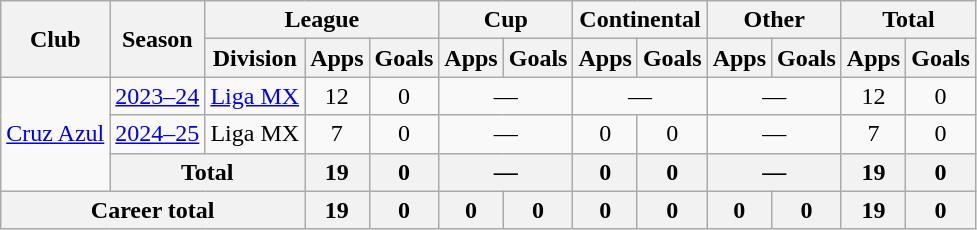<table class="wikitable" style="text-align:center">
<tr>
<th rowspan="2">Club</th>
<th rowspan="2">Season</th>
<th colspan="3">League</th>
<th colspan="2">Cup</th>
<th colspan="2">Continental</th>
<th colspan="2">Other</th>
<th colspan="2">Total</th>
</tr>
<tr>
<th>Division</th>
<th>Apps</th>
<th>Goals</th>
<th>Apps</th>
<th>Goals</th>
<th>Apps</th>
<th>Goals</th>
<th>Apps</th>
<th>Goals</th>
<th>Apps</th>
<th>Goals</th>
</tr>
<tr>
<td rowspan="3"><a href='#'>Cruz Azul</a></td>
<td><a href='#'>2023–24</a></td>
<td><a href='#'>Liga MX</a></td>
<td>12</td>
<td>0</td>
<td colspan="2">—</td>
<td colspan="2">—</td>
<td colspan="2">—</td>
<td>12</td>
<td>0</td>
</tr>
<tr>
<td><a href='#'>2024–25</a></td>
<td>Liga MX</td>
<td>7</td>
<td>0</td>
<td colspan="2">—</td>
<td>0</td>
<td>0</td>
<td colspan="2">—</td>
<td>7</td>
<td>0</td>
</tr>
<tr>
<th colspan="2">Total</th>
<th>19</th>
<th>0</th>
<th colspan="2">—</th>
<th>0</th>
<th>0</th>
<th colspan="2">—</th>
<th>19</th>
<th>0</th>
</tr>
<tr>
<th colspan="3">Career total</th>
<th>19</th>
<th>0</th>
<th>0</th>
<th>0</th>
<th>0</th>
<th>0</th>
<th>0</th>
<th>0</th>
<th>19</th>
<th>0</th>
</tr>
</table>
